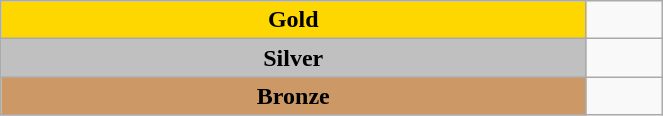<table class="wikitable" style=" text-align:center;" width="35%">
<tr>
<td bgcolor="gold"><strong>Gold</strong></td>
<td></td>
</tr>
<tr>
<td bgcolor="silver"><strong>Silver</strong></td>
<td></td>
</tr>
<tr>
<td bgcolor="CC9966"><strong>Bronze</strong></td>
<td></td>
</tr>
</table>
